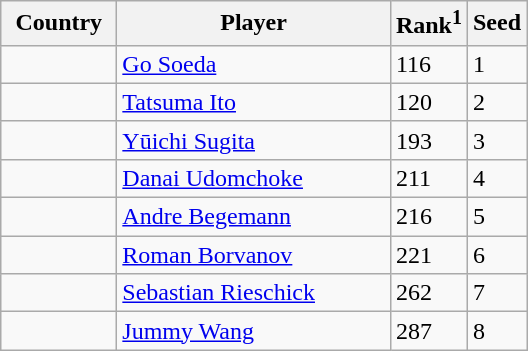<table class="sortable wikitable">
<tr>
<th width="70">Country</th>
<th width="175">Player</th>
<th>Rank<sup>1</sup></th>
<th>Seed</th>
</tr>
<tr>
<td></td>
<td><a href='#'>Go Soeda</a></td>
<td>116</td>
<td>1</td>
</tr>
<tr>
<td></td>
<td><a href='#'>Tatsuma Ito</a></td>
<td>120</td>
<td>2</td>
</tr>
<tr>
<td></td>
<td><a href='#'>Yūichi Sugita</a></td>
<td>193</td>
<td>3</td>
</tr>
<tr>
<td></td>
<td><a href='#'>Danai Udomchoke</a></td>
<td>211</td>
<td>4</td>
</tr>
<tr>
<td></td>
<td><a href='#'>Andre Begemann</a></td>
<td>216</td>
<td>5</td>
</tr>
<tr>
<td></td>
<td><a href='#'>Roman Borvanov</a></td>
<td>221</td>
<td>6</td>
</tr>
<tr>
<td></td>
<td><a href='#'>Sebastian Rieschick</a></td>
<td>262</td>
<td>7</td>
</tr>
<tr>
<td></td>
<td><a href='#'>Jummy Wang</a></td>
<td>287</td>
<td>8</td>
</tr>
</table>
